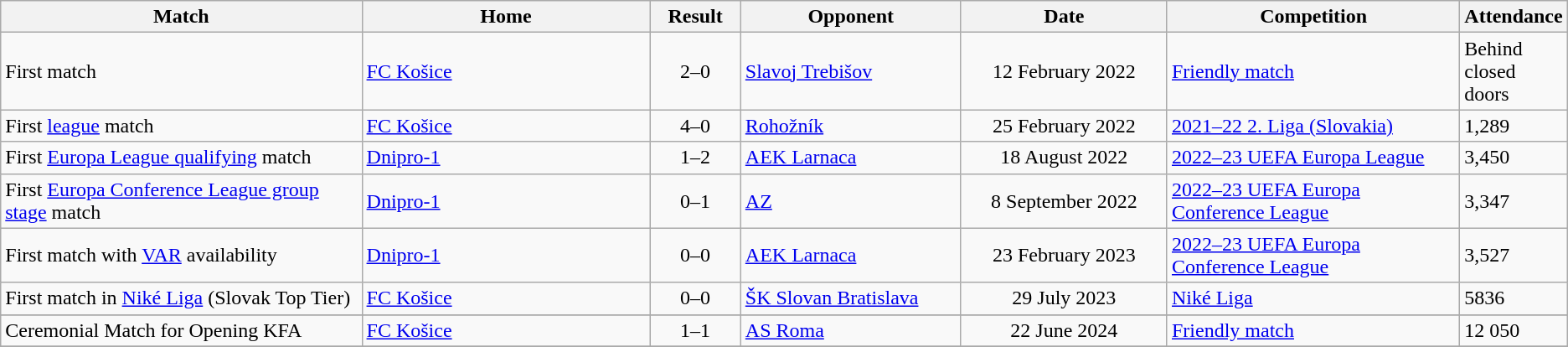<table class="wikitable">
<tr>
<th style="width:25%;">Match</th>
<th style="width:20%;">Home</th>
<th style="width:6%;">Result</th>
<th style="width:15%;">Opponent</th>
<th style="width:14%;">Date</th>
<th style="width:20%;">Competition</th>
<th style="width:15%;">Attendance</th>
</tr>
<tr>
<td>First match</td>
<td> <a href='#'>FC Košice</a></td>
<td style="text-align:center;">2–0</td>
<td> <a href='#'>Slavoj Trebišov</a></td>
<td style="text-align:center;">12 February 2022</td>
<td><a href='#'>Friendly match</a></td>
<td>Behind closed doors</td>
</tr>
<tr>
<td>First <a href='#'>league</a> match</td>
<td> <a href='#'>FC Košice</a></td>
<td style="text-align:center;">4–0</td>
<td> <a href='#'>Rohožník</a></td>
<td style="text-align:center;">25 February 2022</td>
<td><a href='#'>2021–22 2. Liga (Slovakia)</a></td>
<td>1,289</td>
</tr>
<tr>
<td>First <a href='#'>Europa League qualifying</a> match</td>
<td> <a href='#'>Dnipro-1</a></td>
<td style="text-align:center;">1–2</td>
<td> <a href='#'>AEK Larnaca</a></td>
<td style="text-align:center;">18 August 2022</td>
<td><a href='#'>2022–23 UEFA Europa League</a></td>
<td>3,450</td>
</tr>
<tr>
<td>First <a href='#'>Europa Conference League group stage</a> match</td>
<td> <a href='#'>Dnipro-1</a></td>
<td style="text-align:center;">0–1</td>
<td> <a href='#'>AZ</a></td>
<td style="text-align:center;">8 September 2022</td>
<td><a href='#'>2022–23 UEFA Europa Conference League</a></td>
<td>3,347</td>
</tr>
<tr>
<td>First match with <a href='#'>VAR</a> availability</td>
<td> <a href='#'>Dnipro-1</a></td>
<td style="text-align:center;">0–0</td>
<td> <a href='#'>AEK Larnaca</a></td>
<td style="text-align:center;">23 February 2023</td>
<td><a href='#'>2022–23 UEFA Europa Conference League</a></td>
<td>3,527</td>
</tr>
<tr>
<td>First match in <a href='#'>Niké Liga</a> (Slovak Top Tier)</td>
<td> <a href='#'>FC Košice</a></td>
<td style="text-align:center;">0–0</td>
<td> <a href='#'>ŠK Slovan Bratislava</a></td>
<td style="text-align:center;">29 July 2023</td>
<td><a href='#'>Niké Liga</a></td>
<td>5836</td>
</tr>
<tr>
</tr>
<tr>
<td>Ceremonial Match for Opening KFA</td>
<td> <a href='#'>FC Košice</a></td>
<td style="text-align:center;">1–1</td>
<td> <a href='#'>AS Roma</a></td>
<td style="text-align:center;">22 June 2024</td>
<td><a href='#'>Friendly match</a></td>
<td>12 050</td>
</tr>
<tr>
</tr>
</table>
